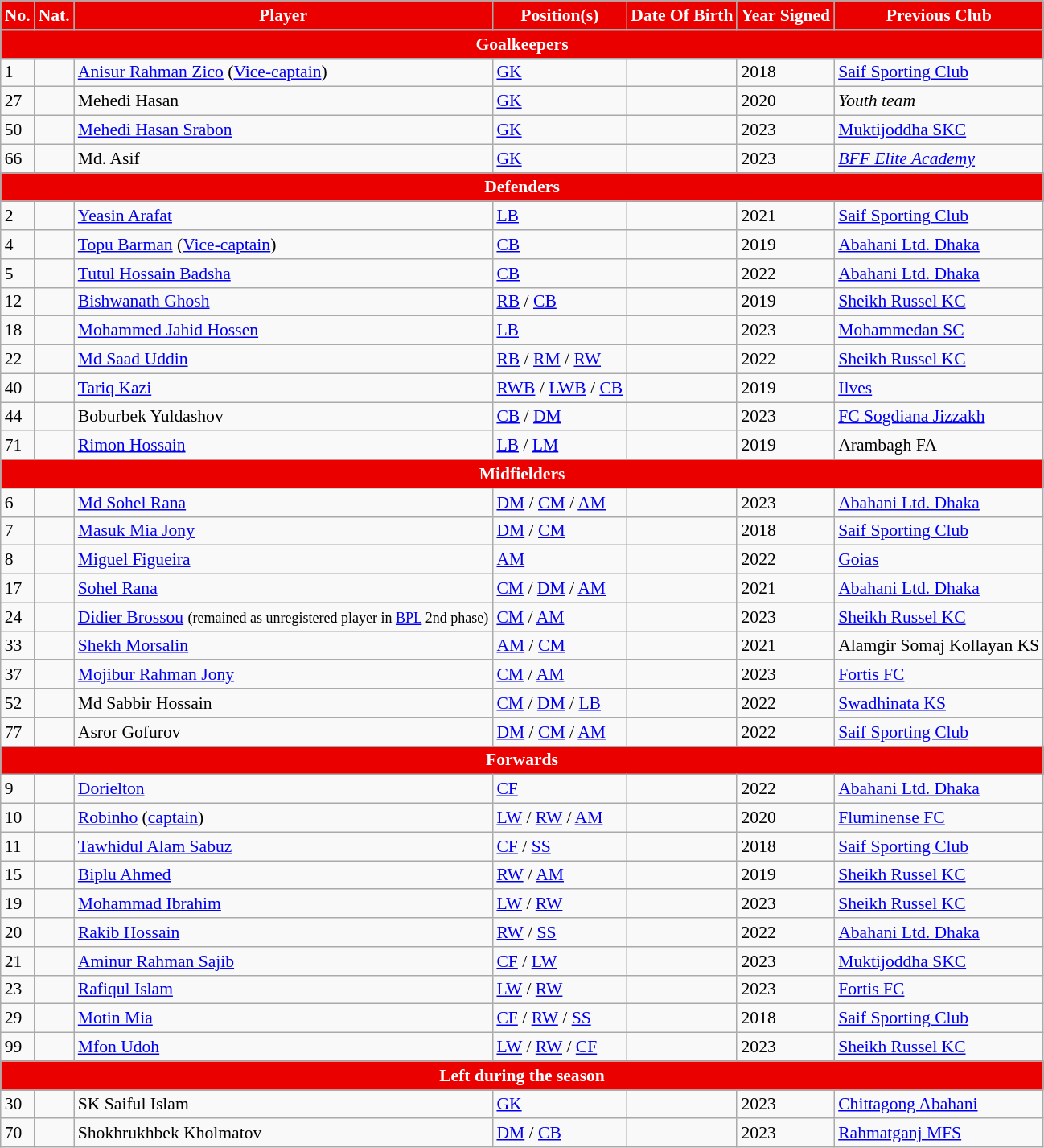<table class="wikitable sortable" style="text-align:left; font-size:90%;">
<tr>
<th style="background:#EB0000; color:white; text-align:center;">No.</th>
<th style="background:#EB0000; color:white; text-align:center;">Nat.</th>
<th style="background:#EB0000; color:white; text-align:center;">Player</th>
<th style="background:#EB0000; color:white; text-align:center;">Position(s)</th>
<th style="background:#EB0000; color:white; text-align:center;">Date Of Birth</th>
<th style="background:#EB0000; color:white; text-align:center;">Year Signed</th>
<th style="background:#EB0000; color:white; text-align:center;">Previous Club</th>
</tr>
<tr>
<th colspan="7" style="background:#EB0000; color:white; text-align:center"><strong>Goalkeepers</strong></th>
</tr>
<tr>
<td>1</td>
<td></td>
<td><a href='#'>Anisur Rahman Zico</a> (<a href='#'>Vice-captain</a>)</td>
<td><a href='#'>GK</a></td>
<td></td>
<td>2018</td>
<td><a href='#'>Saif Sporting Club</a></td>
</tr>
<tr>
<td>27</td>
<td></td>
<td>Mehedi Hasan</td>
<td><a href='#'>GK</a></td>
<td></td>
<td>2020</td>
<td><em>Youth team</em></td>
</tr>
<tr>
<td>50</td>
<td></td>
<td><a href='#'>Mehedi Hasan Srabon</a></td>
<td><a href='#'>GK</a></td>
<td></td>
<td>2023</td>
<td><a href='#'>Muktijoddha SKC</a></td>
</tr>
<tr>
<td>66</td>
<td></td>
<td>Md. Asif</td>
<td><a href='#'>GK</a></td>
<td></td>
<td>2023</td>
<td><a href='#'><em>BFF Elite Academy</em></a></td>
</tr>
<tr>
<th colspan="7" style="background:#EB0000; color:white; text-align:center"><strong>Defenders</strong></th>
</tr>
<tr>
<td>2</td>
<td></td>
<td><a href='#'>Yeasin Arafat</a></td>
<td><a href='#'>LB</a></td>
<td></td>
<td>2021</td>
<td><a href='#'>Saif Sporting Club</a></td>
</tr>
<tr>
<td>4</td>
<td></td>
<td><a href='#'>Topu Barman</a> (<a href='#'>Vice-captain</a>)</td>
<td><a href='#'>CB</a></td>
<td></td>
<td>2019</td>
<td><a href='#'>Abahani Ltd. Dhaka</a></td>
</tr>
<tr>
<td>5</td>
<td></td>
<td><a href='#'>Tutul Hossain Badsha</a></td>
<td><a href='#'>CB</a></td>
<td></td>
<td>2022</td>
<td><a href='#'>Abahani Ltd. Dhaka</a></td>
</tr>
<tr>
<td>12</td>
<td></td>
<td><a href='#'>Bishwanath Ghosh</a></td>
<td><a href='#'>RB</a> / <a href='#'>CB</a></td>
<td></td>
<td>2019</td>
<td><a href='#'>Sheikh Russel KC</a></td>
</tr>
<tr>
<td>18</td>
<td></td>
<td><a href='#'>Mohammed Jahid Hossen</a></td>
<td><a href='#'>LB</a></td>
<td></td>
<td>2023</td>
<td><a href='#'>Mohammedan SC</a></td>
</tr>
<tr>
<td>22</td>
<td></td>
<td><a href='#'>Md Saad Uddin</a></td>
<td><a href='#'>RB</a> / <a href='#'>RM</a> / <a href='#'>RW</a></td>
<td></td>
<td>2022</td>
<td><a href='#'>Sheikh Russel KC</a></td>
</tr>
<tr>
<td>40</td>
<td></td>
<td><a href='#'>Tariq Kazi</a></td>
<td><a href='#'>RWB</a> / <a href='#'>LWB</a> / <a href='#'>CB</a></td>
<td></td>
<td>2019</td>
<td> <a href='#'>Ilves</a></td>
</tr>
<tr>
<td>44</td>
<td></td>
<td>Boburbek Yuldashov</td>
<td><a href='#'>CB</a> / <a href='#'>DM</a></td>
<td></td>
<td>2023</td>
<td> <a href='#'>FC Sogdiana Jizzakh</a></td>
</tr>
<tr>
<td>71</td>
<td></td>
<td><a href='#'>Rimon Hossain</a></td>
<td><a href='#'>LB</a> / <a href='#'>LM</a></td>
<td></td>
<td>2019</td>
<td>Arambagh FA</td>
</tr>
<tr>
<th colspan="7" style="background:#EB0000; color:white; text-align:center"><strong>Midfielders</strong></th>
</tr>
<tr>
<td>6</td>
<td></td>
<td><a href='#'>Md Sohel Rana</a></td>
<td><a href='#'>DM</a> / <a href='#'>CM</a> / <a href='#'>AM</a></td>
<td></td>
<td>2023</td>
<td><a href='#'>Abahani Ltd. Dhaka</a></td>
</tr>
<tr>
<td>7</td>
<td></td>
<td><a href='#'>Masuk Mia Jony</a></td>
<td><a href='#'>DM</a> / <a href='#'>CM</a></td>
<td></td>
<td>2018</td>
<td><a href='#'>Saif Sporting Club</a></td>
</tr>
<tr>
<td>8</td>
<td></td>
<td><a href='#'>Miguel Figueira</a></td>
<td><a href='#'>AM</a></td>
<td></td>
<td>2022</td>
<td> <a href='#'>Goias</a></td>
</tr>
<tr>
<td>17</td>
<td></td>
<td><a href='#'>Sohel Rana</a></td>
<td><a href='#'>CM</a> / <a href='#'>DM</a> / <a href='#'>AM</a></td>
<td></td>
<td>2021</td>
<td><a href='#'>Abahani Ltd. Dhaka</a></td>
</tr>
<tr>
<td>24</td>
<td></td>
<td><a href='#'>Didier Brossou</a> <small>(remained as unregistered player in <a href='#'>BPL</a> 2nd phase)</small></td>
<td><a href='#'>CM</a> / <a href='#'>AM</a></td>
<td></td>
<td>2023</td>
<td><a href='#'>Sheikh Russel KC</a></td>
</tr>
<tr>
<td>33</td>
<td></td>
<td><a href='#'>Shekh Morsalin</a></td>
<td><a href='#'>AM</a> / <a href='#'>CM</a></td>
<td></td>
<td>2021</td>
<td>Alamgir Somaj Kollayan KS</td>
</tr>
<tr>
<td>37</td>
<td></td>
<td><a href='#'>Mojibur Rahman Jony</a></td>
<td><a href='#'>CM</a> / <a href='#'>AM</a></td>
<td></td>
<td>2023</td>
<td><a href='#'>Fortis FC</a></td>
</tr>
<tr>
<td>52</td>
<td></td>
<td>Md Sabbir Hossain</td>
<td><a href='#'>CM</a> / <a href='#'>DM</a> / <a href='#'>LB</a></td>
<td></td>
<td>2022</td>
<td><a href='#'>Swadhinata KS</a></td>
</tr>
<tr>
<td>77</td>
<td></td>
<td>Asror Gofurov</td>
<td><a href='#'>DM</a> / <a href='#'>CM</a> / <a href='#'>AM</a></td>
<td></td>
<td>2022</td>
<td><a href='#'>Saif Sporting Club</a></td>
</tr>
<tr>
<th colspan="7" style="background:#EB0000; color:white; text-align:center"><strong>Forwards</strong></th>
</tr>
<tr>
<td>9</td>
<td></td>
<td><a href='#'>Dorielton</a></td>
<td><a href='#'>CF</a></td>
<td></td>
<td>2022</td>
<td><a href='#'>Abahani Ltd. Dhaka</a></td>
</tr>
<tr>
<td>10</td>
<td></td>
<td><a href='#'>Robinho</a> (<a href='#'>captain</a>)</td>
<td><a href='#'>LW</a> / <a href='#'>RW</a> / <a href='#'>AM</a></td>
<td></td>
<td>2020</td>
<td> <a href='#'>Fluminense FC</a></td>
</tr>
<tr>
<td>11</td>
<td></td>
<td><a href='#'>Tawhidul Alam Sabuz</a></td>
<td><a href='#'>CF</a> / <a href='#'>SS</a></td>
<td></td>
<td>2018</td>
<td><a href='#'>Saif Sporting Club</a></td>
</tr>
<tr>
<td>15</td>
<td></td>
<td><a href='#'>Biplu Ahmed</a></td>
<td><a href='#'>RW</a> / <a href='#'>AM</a></td>
<td></td>
<td>2019</td>
<td><a href='#'>Sheikh Russel KC</a></td>
</tr>
<tr>
<td>19</td>
<td></td>
<td><a href='#'>Mohammad Ibrahim</a></td>
<td><a href='#'>LW</a> / <a href='#'>RW</a></td>
<td></td>
<td>2023</td>
<td><a href='#'>Sheikh Russel KC</a></td>
</tr>
<tr>
<td>20</td>
<td></td>
<td><a href='#'>Rakib Hossain</a></td>
<td><a href='#'>RW</a> / <a href='#'>SS</a></td>
<td></td>
<td>2022</td>
<td><a href='#'>Abahani Ltd. Dhaka</a></td>
</tr>
<tr>
<td>21</td>
<td></td>
<td><a href='#'>Aminur Rahman Sajib</a></td>
<td><a href='#'>CF</a> / <a href='#'>LW</a></td>
<td></td>
<td>2023</td>
<td><a href='#'>Muktijoddha SKC</a></td>
</tr>
<tr>
<td>23</td>
<td></td>
<td><a href='#'>Rafiqul Islam</a></td>
<td><a href='#'>LW</a> / <a href='#'>RW</a></td>
<td></td>
<td>2023</td>
<td><a href='#'>Fortis FC</a></td>
</tr>
<tr>
<td>29</td>
<td></td>
<td><a href='#'>Motin Mia</a></td>
<td><a href='#'>CF</a> / <a href='#'>RW</a> / <a href='#'>SS</a></td>
<td></td>
<td>2018</td>
<td><a href='#'>Saif Sporting Club</a></td>
</tr>
<tr>
<td>99</td>
<td></td>
<td><a href='#'>Mfon Udoh</a></td>
<td><a href='#'>LW</a> / <a href='#'>RW</a> / <a href='#'>CF</a></td>
<td></td>
<td>2023</td>
<td><a href='#'>Sheikh Russel KC</a></td>
</tr>
<tr>
<th colspan="7" style="background:#EB0000; color:white; text-align:center"><strong>Left during the season</strong></th>
</tr>
<tr>
<td>30</td>
<td></td>
<td>SK Saiful Islam</td>
<td><a href='#'>GK</a></td>
<td></td>
<td>2023</td>
<td><a href='#'>Chittagong Abahani</a></td>
</tr>
<tr>
<td>70</td>
<td></td>
<td>Shokhrukhbek Kholmatov</td>
<td><a href='#'>DM</a> / <a href='#'>CB</a></td>
<td></td>
<td>2023</td>
<td><a href='#'>Rahmatganj MFS</a></td>
</tr>
</table>
